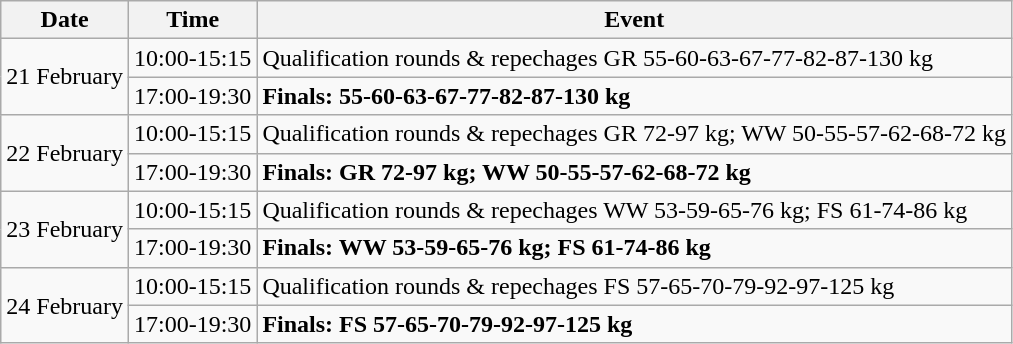<table class=wikitable>
<tr>
<th>Date</th>
<th>Time</th>
<th>Event</th>
</tr>
<tr>
<td rowspan="2">21 February</td>
<td>10:00-15:15</td>
<td>Qualification rounds & repechages GR 55-60-63-67-77-82-87-130 kg</td>
</tr>
<tr>
<td>17:00-19:30</td>
<td><strong>Finals: 55-60-63-67-77-82-87-130 kg</strong></td>
</tr>
<tr>
<td rowspan="2">22 February</td>
<td>10:00-15:15</td>
<td>Qualification rounds & repechages  GR 72-97 kg; WW 50-55-57-62-68-72 kg</td>
</tr>
<tr>
<td>17:00-19:30</td>
<td><strong>Finals: GR 72-97 kg; WW 50-55-57-62-68-72 kg</strong></td>
</tr>
<tr>
<td rowspan="2">23 February</td>
<td>10:00-15:15</td>
<td>Qualification rounds & repechages  WW 53-59-65-76 kg; FS 61-74-86 kg</td>
</tr>
<tr>
<td>17:00-19:30</td>
<td><strong>Finals: WW 53-59-65-76 kg; FS 61-74-86 kg</strong></td>
</tr>
<tr>
<td rowspan="2">24 February</td>
<td>10:00-15:15</td>
<td>Qualification rounds & repechages FS 57-65-70-79-92-97-125 kg</td>
</tr>
<tr>
<td>17:00-19:30</td>
<td><strong>Finals: FS 57-65-70-79-92-97-125 kg</strong></td>
</tr>
</table>
